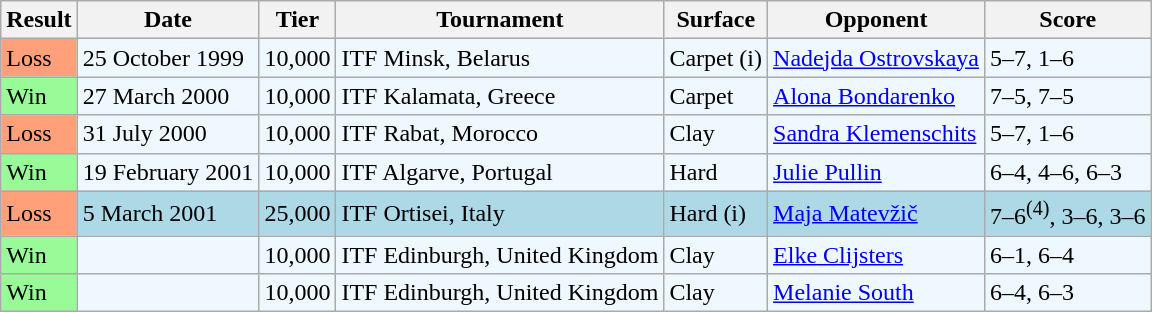<table class="sortable wikitable">
<tr>
<th>Result</th>
<th>Date</th>
<th>Tier</th>
<th>Tournament</th>
<th>Surface</th>
<th>Opponent</th>
<th class="unsortable">Score</th>
</tr>
<tr style="background:#f0f8ff;">
<td bgcolor="FFA07A">Loss</td>
<td>25 October 1999</td>
<td>10,000</td>
<td>ITF Minsk, Belarus</td>
<td>Carpet (i)</td>
<td> <a href='#'>Nadejda Ostrovskaya</a></td>
<td>5–7, 1–6</td>
</tr>
<tr style="background:#f0f8ff;">
<td style="background:#98fb98;">Win</td>
<td>27 March 2000</td>
<td>10,000</td>
<td>ITF Kalamata, Greece</td>
<td>Carpet</td>
<td> <a href='#'>Alona Bondarenko</a></td>
<td>7–5, 7–5</td>
</tr>
<tr style="background:#f0f8ff;">
<td bgcolor="FFA07A">Loss</td>
<td>31 July 2000</td>
<td>10,000</td>
<td>ITF Rabat, Morocco</td>
<td>Clay</td>
<td> <a href='#'>Sandra Klemenschits</a></td>
<td>5–7, 1–6</td>
</tr>
<tr style="background:#f0f8ff;">
<td style="background:#98fb98;">Win</td>
<td>19 February 2001</td>
<td>10,000</td>
<td>ITF Algarve, Portugal</td>
<td>Hard</td>
<td> <a href='#'>Julie Pullin</a></td>
<td>6–4, 4–6, 6–3</td>
</tr>
<tr style="background:lightblue;">
<td bgcolor="FFA07A">Loss</td>
<td>5 March 2001</td>
<td>25,000</td>
<td>ITF Ortisei, Italy</td>
<td>Hard (i)</td>
<td> <a href='#'>Maja Matevžič</a></td>
<td>7–6<sup>(4)</sup>, 3–6, 3–6</td>
</tr>
<tr style="background:#f0f8ff;">
<td style="background:#98fb98;">Win</td>
<td></td>
<td>10,000</td>
<td>ITF Edinburgh, United Kingdom</td>
<td>Clay</td>
<td> <a href='#'>Elke Clijsters</a></td>
<td>6–1, 6–4</td>
</tr>
<tr style="background:#f0f8ff;">
<td style="background:#98fb98;">Win</td>
<td></td>
<td>10,000</td>
<td>ITF Edinburgh, United Kingdom</td>
<td>Clay</td>
<td> <a href='#'>Melanie South</a></td>
<td>6–4, 6–3</td>
</tr>
</table>
